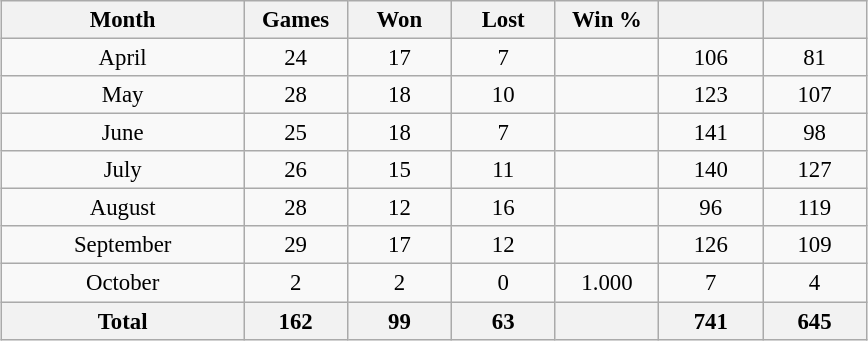<table class="wikitable" style="margin:1em auto; font-size:95%; text-align:center; width:38em;">
<tr>
<th width="28%">Month</th>
<th width="12%">Games</th>
<th width="12%">Won</th>
<th width="12%">Lost</th>
<th width="12%">Win %</th>
<th width="12%"></th>
<th width="12%"></th>
</tr>
<tr>
<td>April</td>
<td>24</td>
<td>17</td>
<td>7</td>
<td></td>
<td>106</td>
<td>81</td>
</tr>
<tr>
<td>May</td>
<td>28</td>
<td>18</td>
<td>10</td>
<td></td>
<td>123</td>
<td>107</td>
</tr>
<tr>
<td>June</td>
<td>25</td>
<td>18</td>
<td>7</td>
<td></td>
<td>141</td>
<td>98</td>
</tr>
<tr>
<td>July</td>
<td>26</td>
<td>15</td>
<td>11</td>
<td></td>
<td>140</td>
<td>127</td>
</tr>
<tr>
<td>August</td>
<td>28</td>
<td>12</td>
<td>16</td>
<td></td>
<td>96</td>
<td>119</td>
</tr>
<tr>
<td>September</td>
<td>29</td>
<td>17</td>
<td>12</td>
<td></td>
<td>126</td>
<td>109</td>
</tr>
<tr>
<td>October</td>
<td>2</td>
<td>2</td>
<td>0</td>
<td>1.000</td>
<td>7</td>
<td>4</td>
</tr>
<tr>
<th>Total</th>
<th>162</th>
<th>99</th>
<th>63</th>
<th></th>
<th>741</th>
<th>645</th>
</tr>
</table>
